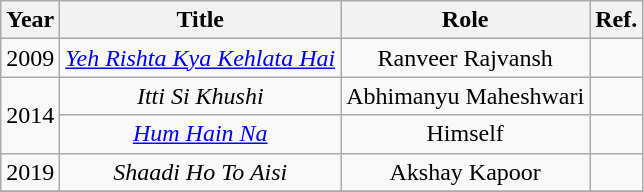<table class="wikitable" style="text-align:center">
<tr>
<th>Year</th>
<th>Title</th>
<th>Role</th>
<th>Ref.</th>
</tr>
<tr>
<td>2009</td>
<td><em><a href='#'>Yeh Rishta Kya Kehlata Hai</a></em></td>
<td>Ranveer Rajvansh</td>
<td></td>
</tr>
<tr>
<td rowspan="2">2014</td>
<td><em>Itti Si Khushi</em></td>
<td>Abhimanyu Maheshwari</td>
<td></td>
</tr>
<tr>
<td><em><a href='#'>Hum Hain Na</a></em></td>
<td>Himself</td>
<td></td>
</tr>
<tr>
<td>2019</td>
<td><em>Shaadi Ho To Aisi</em></td>
<td>Akshay Kapoor</td>
<td></td>
</tr>
<tr>
</tr>
</table>
